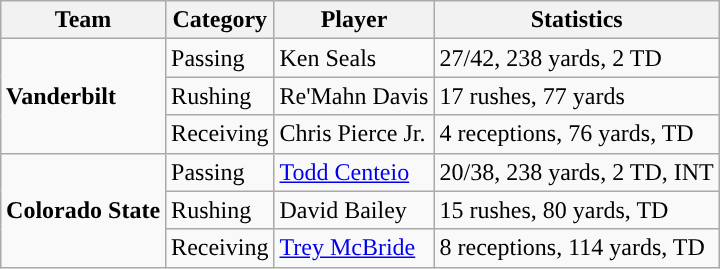<table class="wikitable" style="float: right;">
<tr>
<th>Team</th>
<th>Category</th>
<th>Player</th>
<th>Statistics</th>
</tr>
<tr>
<td rowspan=3><strong>Vanderbilt</strong></td>
<td>Passing</td>
<td>Ken Seals</td>
<td>27/42, 238 yards, 2 TD</td>
</tr>
<tr>
<td>Rushing</td>
<td>Re'Mahn Davis</td>
<td>17 rushes, 77 yards</td>
</tr>
<tr>
<td>Receiving</td>
<td>Chris Pierce Jr.</td>
<td>4 receptions, 76 yards, TD</td>
</tr>
<tr>
<td rowspan=3><strong>Colorado State</strong></td>
<td>Passing</td>
<td><a href='#'>Todd Centeio</a></td>
<td>20/38, 238 yards, 2 TD, INT</td>
</tr>
<tr>
<td>Rushing</td>
<td>David Bailey</td>
<td>15 rushes, 80 yards, TD</td>
</tr>
<tr>
<td>Receiving</td>
<td><a href='#'>Trey McBride</a></td>
<td>8 receptions, 114 yards, TD</td>
</tr>
</table>
